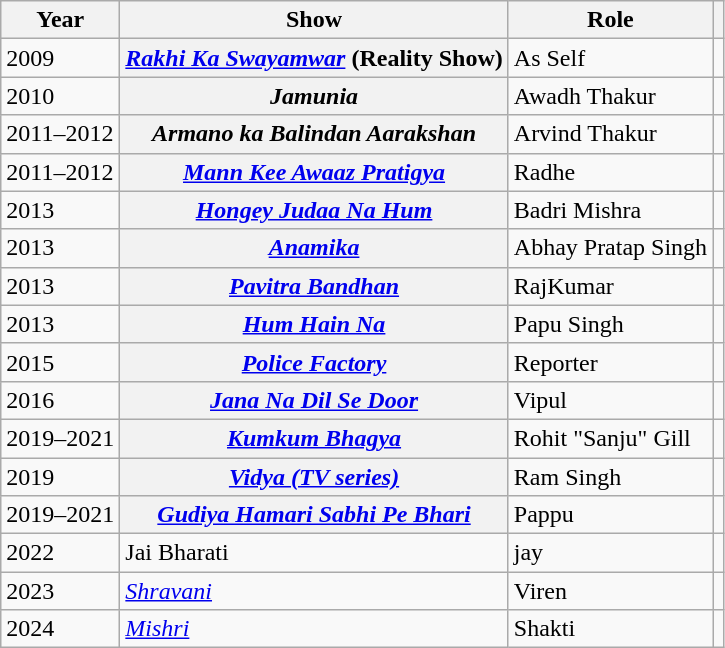<table class="wikitable plainrowheaders sortable" style="margin-right: 0;">
<tr style="text-align:center;">
<th scope="col">Year</th>
<th scope="col">Show</th>
<th scope="col">Role</th>
<th scope="col" class="unsortable"></th>
</tr>
<tr>
<td>2009</td>
<th scope="row"><em><a href='#'>Rakhi Ka Swayamwar</a></em> (Reality Show)</th>
<td>As Self</td>
<td></td>
</tr>
<tr>
<td>2010</td>
<th scope="row"><em>Jamunia</em></th>
<td>Awadh Thakur</td>
<td></td>
</tr>
<tr>
<td>2011–2012</td>
<th scope="row"><em>Armano ka Balindan Aarakshan</em></th>
<td>Arvind Thakur</td>
<td></td>
</tr>
<tr>
<td>2011–2012</td>
<th scope="row"><em><a href='#'>Mann Kee Awaaz Pratigya</a></em></th>
<td>Radhe</td>
<td style="text-align:center;"></td>
</tr>
<tr>
<td>2013</td>
<th scope="row"><em><a href='#'>Hongey Judaa Na Hum</a></em></th>
<td>Badri Mishra</td>
<td></td>
</tr>
<tr>
<td>2013</td>
<th scope="row"><em><a href='#'>Anamika</a></em></th>
<td>Abhay Pratap Singh</td>
<td></td>
</tr>
<tr>
<td>2013</td>
<th scope="row"><em><a href='#'>Pavitra Bandhan</a></em></th>
<td>RajKumar</td>
<td></td>
</tr>
<tr>
<td>2013</td>
<th scope="row"><em><a href='#'>Hum Hain Na</a></em></th>
<td>Papu Singh</td>
<td></td>
</tr>
<tr>
<td>2015</td>
<th scope="row"><em><a href='#'>Police Factory</a></em></th>
<td>Reporter</td>
<td></td>
</tr>
<tr>
<td>2016</td>
<th scope="row"><em><a href='#'>Jana Na Dil Se Door</a></em></th>
<td>Vipul</td>
<td></td>
</tr>
<tr>
<td>2019–2021</td>
<th scope="row"><em><a href='#'>Kumkum Bhagya</a></em></th>
<td>Rohit "Sanju" Gill</td>
<td></td>
</tr>
<tr>
<td>2019</td>
<th scope="row"><em><a href='#'>Vidya (TV series)</a></em></th>
<td>Ram Singh</td>
<td></td>
</tr>
<tr>
<td>2019–2021</td>
<th scope="row"><em><a href='#'>Gudiya Hamari Sabhi Pe Bhari</a></em></th>
<td>Pappu</td>
<td></td>
</tr>
<tr>
<td>2022</td>
<td>Jai Bharati</td>
<td>jay</td>
<td></td>
</tr>
<tr>
<td>2023</td>
<td><em><a href='#'>Shravani</a></em></td>
<td>Viren</td>
<td></td>
</tr>
<tr>
<td>2024</td>
<td><em><a href='#'>Mishri</a></em></td>
<td>Shakti</td>
<td></td>
</tr>
</table>
